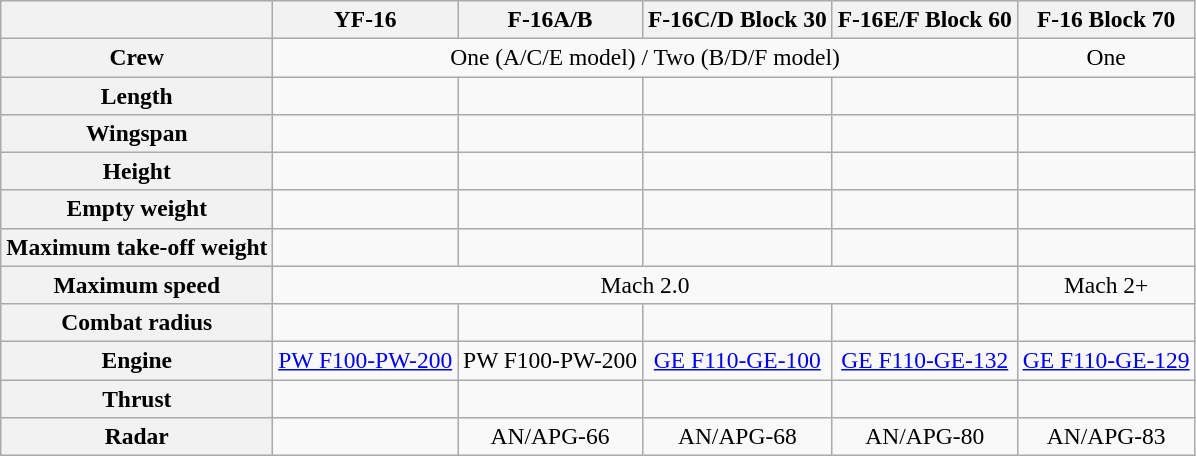<table class=wikitable style="text-align: center; font-size:98%">
<tr>
<th></th>
<th>YF-16</th>
<th>F-16A/B</th>
<th>F-16C/D Block 30</th>
<th>F-16E/F Block 60</th>
<th>F-16 Block 70</th>
</tr>
<tr>
<th>Crew</th>
<td colspan="4">One (A/C/E model) / Two (B/D/F model)</td>
<td>One</td>
</tr>
<tr>
<th>Length</th>
<td></td>
<td></td>
<td></td>
<td></td>
<td></td>
</tr>
<tr>
<th>Wingspan</th>
<td></td>
<td></td>
<td></td>
<td></td>
<td></td>
</tr>
<tr>
<th>Height</th>
<td></td>
<td></td>
<td></td>
<td></td>
<td></td>
</tr>
<tr>
<th>Empty weight</th>
<td></td>
<td></td>
<td></td>
<td></td>
<td></td>
</tr>
<tr>
<th>Maximum take-off weight</th>
<td></td>
<td></td>
<td></td>
<td></td>
<td></td>
</tr>
<tr>
<th>Maximum speed</th>
<td colspan="4">Mach 2.0 </td>
<td>Mach 2+</td>
</tr>
<tr>
<th>Combat radius</th>
<td></td>
<td></td>
<td></td>
<td></td>
<td></td>
</tr>
<tr>
<th>Engine</th>
<td><a href='#'>PW F100-PW-200</a></td>
<td>PW F100-PW-200</td>
<td><a href='#'>GE F110-GE-100</a></td>
<td><a href='#'>GE F110-GE-132</a></td>
<td><a href='#'>GE F110-GE-129</a></td>
</tr>
<tr>
<th>Thrust</th>
<td></td>
<td></td>
<td></td>
<td></td>
<td></td>
</tr>
<tr>
<th>Radar</th>
<td></td>
<td>AN/APG-66</td>
<td>AN/APG-68</td>
<td>AN/APG-80</td>
<td>AN/APG-83</td>
</tr>
</table>
